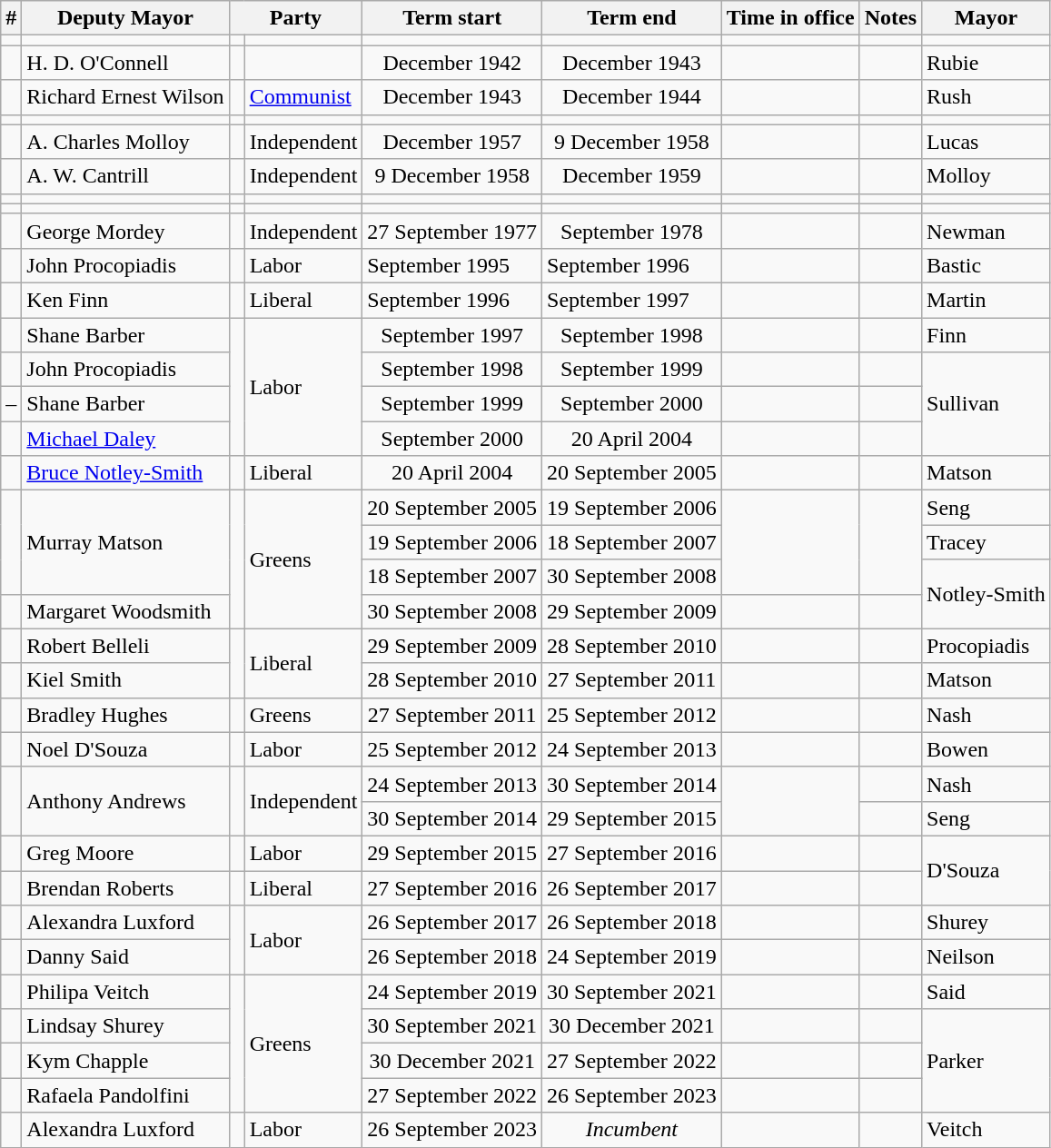<table class="wikitable sortable">
<tr>
<th>#</th>
<th>Deputy Mayor</th>
<th colspan=2>Party</th>
<th>Term start</th>
<th>Term end</th>
<th>Time in office</th>
<th>Notes</th>
<th>Mayor</th>
</tr>
<tr>
<td></td>
<td></td>
<td></td>
<td></td>
<td></td>
<td></td>
<td></td>
<td></td>
<td></td>
</tr>
<tr>
<td></td>
<td>H. D. O'Connell</td>
<td></td>
<td></td>
<td align=center>December 1942</td>
<td align=center>December 1943</td>
<td></td>
<td></td>
<td>Rubie</td>
</tr>
<tr>
<td></td>
<td>Richard Ernest Wilson</td>
<td> </td>
<td><a href='#'>Communist</a></td>
<td align=center>December 1943</td>
<td align=center>December 1944</td>
<td align=right></td>
<td></td>
<td>Rush</td>
</tr>
<tr>
<td></td>
<td></td>
<td></td>
<td></td>
<td></td>
<td></td>
<td></td>
<td></td>
<td></td>
</tr>
<tr>
<td></td>
<td>A. Charles Molloy</td>
<td> </td>
<td>Independent</td>
<td align=center>December 1957</td>
<td align=center>9 December 1958</td>
<td align=right></td>
<td></td>
<td>Lucas</td>
</tr>
<tr>
<td></td>
<td>A. W. Cantrill</td>
<td> </td>
<td>Independent</td>
<td align=center>9 December 1958</td>
<td align=center>December 1959</td>
<td align=right></td>
<td></td>
<td>Molloy</td>
</tr>
<tr>
<td></td>
<td></td>
<td></td>
<td></td>
<td></td>
<td></td>
<td></td>
<td></td>
<td></td>
</tr>
<tr>
<td></td>
<td></td>
<td></td>
<td></td>
<td></td>
<td></td>
<td></td>
<td></td>
<td></td>
</tr>
<tr>
<td></td>
<td>George Mordey</td>
<td> </td>
<td>Independent</td>
<td align=center>27 September 1977</td>
<td align=center>September 1978</td>
<td align=right></td>
<td></td>
<td>Newman</td>
</tr>
<tr>
<td></td>
<td>John Procopiadis</td>
<td></td>
<td>Labor</td>
<td>September 1995</td>
<td>September 1996</td>
<td></td>
<td></td>
<td>Bastic</td>
</tr>
<tr>
<td></td>
<td>Ken Finn</td>
<td></td>
<td>Liberal</td>
<td>September 1996</td>
<td>September 1997</td>
<td></td>
<td></td>
<td>Martin</td>
</tr>
<tr>
<td></td>
<td>Shane Barber</td>
<td rowspan="4"></td>
<td rowspan="4">Labor</td>
<td align="center">September 1997</td>
<td align="center">September 1998</td>
<td align="right"></td>
<td></td>
<td>Finn</td>
</tr>
<tr>
<td></td>
<td>John Procopiadis</td>
<td align=center>September 1998</td>
<td align=center>September 1999</td>
<td align=right></td>
<td></td>
<td rowspan=3>Sullivan</td>
</tr>
<tr>
<td align=center>–</td>
<td>Shane Barber</td>
<td align=center>September 1999</td>
<td align=center>September 2000</td>
<td align=right></td>
<td></td>
</tr>
<tr>
<td></td>
<td><a href='#'>Michael Daley</a></td>
<td align=center>September 2000</td>
<td align=center>20 April 2004</td>
<td align=right></td>
<td></td>
</tr>
<tr>
<td></td>
<td><a href='#'>Bruce Notley-Smith</a></td>
<td> </td>
<td>Liberal</td>
<td align=center>20 April 2004</td>
<td align=center>20 September 2005</td>
<td align=right></td>
<td></td>
<td>Matson</td>
</tr>
<tr>
<td rowspan=3></td>
<td rowspan=3>Murray Matson</td>
<td rowspan=4 > </td>
<td rowspan=4>Greens</td>
<td align=center>20 September 2005</td>
<td align=center>19 September 2006</td>
<td rowspan=3 align=right></td>
<td rowspan=3></td>
<td>Seng</td>
</tr>
<tr>
<td align=center>19 September 2006</td>
<td align=center>18 September 2007</td>
<td>Tracey</td>
</tr>
<tr>
<td align=center>18 September 2007</td>
<td align=center>30 September 2008</td>
<td rowspan=2>Notley-Smith</td>
</tr>
<tr>
<td></td>
<td>Margaret Woodsmith</td>
<td align=center>30 September 2008</td>
<td align=center>29 September 2009</td>
<td align=right></td>
<td></td>
</tr>
<tr>
<td></td>
<td>Robert Belleli</td>
<td rowspan=2 > </td>
<td rowspan=2>Liberal</td>
<td align=center>29 September 2009</td>
<td align=center>28 September 2010</td>
<td align=right></td>
<td></td>
<td>Procopiadis</td>
</tr>
<tr>
<td></td>
<td>Kiel Smith</td>
<td align=center>28 September 2010</td>
<td align=center>27 September 2011</td>
<td align=right></td>
<td></td>
<td>Matson</td>
</tr>
<tr>
<td></td>
<td>Bradley Hughes</td>
<td> </td>
<td>Greens</td>
<td align=center>27 September 2011</td>
<td align=center>25 September 2012</td>
<td align=right></td>
<td></td>
<td>Nash</td>
</tr>
<tr>
<td></td>
<td>Noel D'Souza</td>
<td> </td>
<td>Labor</td>
<td align=center>25 September 2012</td>
<td align=center>24 September 2013</td>
<td align=right></td>
<td></td>
<td>Bowen</td>
</tr>
<tr>
<td rowspan=2></td>
<td rowspan=2>Anthony Andrews</td>
<td rowspan=2 > </td>
<td rowspan=2>Independent</td>
<td align=center>24 September 2013</td>
<td align=center>30 September 2014</td>
<td rowspan=2 align=right></td>
<td></td>
<td>Nash</td>
</tr>
<tr>
<td align=center>30 September 2014</td>
<td align=center>29 September 2015</td>
<td></td>
<td>Seng</td>
</tr>
<tr>
<td></td>
<td>Greg Moore</td>
<td> </td>
<td>Labor</td>
<td align=center>29 September 2015</td>
<td align=center>27 September 2016</td>
<td align=right></td>
<td></td>
<td rowspan=2>D'Souza</td>
</tr>
<tr>
<td></td>
<td>Brendan Roberts</td>
<td> </td>
<td>Liberal</td>
<td align=center>27 September 2016</td>
<td align=center>26 September 2017</td>
<td align=right></td>
<td></td>
</tr>
<tr>
<td></td>
<td>Alexandra Luxford</td>
<td rowspan=2 > </td>
<td rowspan=2>Labor</td>
<td align=center>26 September 2017</td>
<td align=center>26 September 2018</td>
<td align=right></td>
<td></td>
<td>Shurey</td>
</tr>
<tr>
<td></td>
<td>Danny Said</td>
<td align=center>26 September 2018</td>
<td align=center>24 September 2019</td>
<td align="right"></td>
<td></td>
<td>Neilson</td>
</tr>
<tr>
<td></td>
<td>Philipa Veitch</td>
<td rowspan="4" > </td>
<td rowspan="4">Greens</td>
<td align=center>24 September 2019</td>
<td align=center>30 September 2021</td>
<td align="right"></td>
<td></td>
<td>Said</td>
</tr>
<tr>
<td></td>
<td>Lindsay Shurey</td>
<td align=center>30 September 2021</td>
<td align=center>30 December 2021</td>
<td align="right"></td>
<td></td>
<td rowspan="3">Parker</td>
</tr>
<tr>
<td></td>
<td>Kym Chapple</td>
<td align=center>30 December 2021</td>
<td align=center>27 September 2022</td>
<td align="right"></td>
<td></td>
</tr>
<tr>
<td></td>
<td>Rafaela Pandolfini</td>
<td align=center>27 September 2022</td>
<td align=center>26 September 2023</td>
<td align="right"></td>
<td></td>
</tr>
<tr>
<td></td>
<td>Alexandra Luxford</td>
<td> </td>
<td>Labor</td>
<td align=center>26 September 2023</td>
<td align=center><em>Incumbent</em></td>
<td align="right"></td>
<td></td>
<td>Veitch</td>
</tr>
</table>
